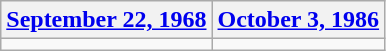<table class=wikitable>
<tr>
<th><a href='#'>September 22, 1968</a></th>
<th><a href='#'>October 3, 1986</a></th>
</tr>
<tr>
<td></td>
<td></td>
</tr>
</table>
